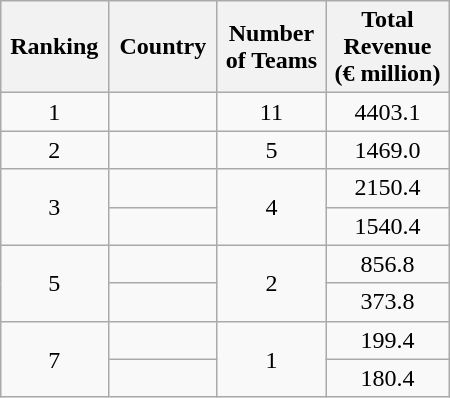<table class="wikitable" style="text-align:center; margin-left:1em; float:right;">
<tr>
<th style="width:65px;">Ranking</th>
<th style="width:65px;">Country</th>
<th style="width:65px;">Number of Teams</th>
<th style="width:75px;">Total Revenue<br>(€ million)</th>
</tr>
<tr>
<td>1</td>
<td></td>
<td>11</td>
<td>4403.1</td>
</tr>
<tr>
<td>2</td>
<td></td>
<td>5</td>
<td>1469.0</td>
</tr>
<tr>
<td rowspan="2" style="text-align: center;">3</td>
<td></td>
<td rowspan="2" style="text-align: center;">4</td>
<td>2150.4</td>
</tr>
<tr>
<td></td>
<td>1540.4</td>
</tr>
<tr>
<td rowspan="2" style="text-align: center;">5</td>
<td></td>
<td rowspan="2" style="text-align: center;">2</td>
<td>856.8</td>
</tr>
<tr>
<td></td>
<td>373.8</td>
</tr>
<tr>
<td rowspan="2" style="text-align: center;">7</td>
<td></td>
<td rowspan="2" style="text-align: center;">1</td>
<td>199.4</td>
</tr>
<tr>
<td></td>
<td>180.4</td>
</tr>
</table>
